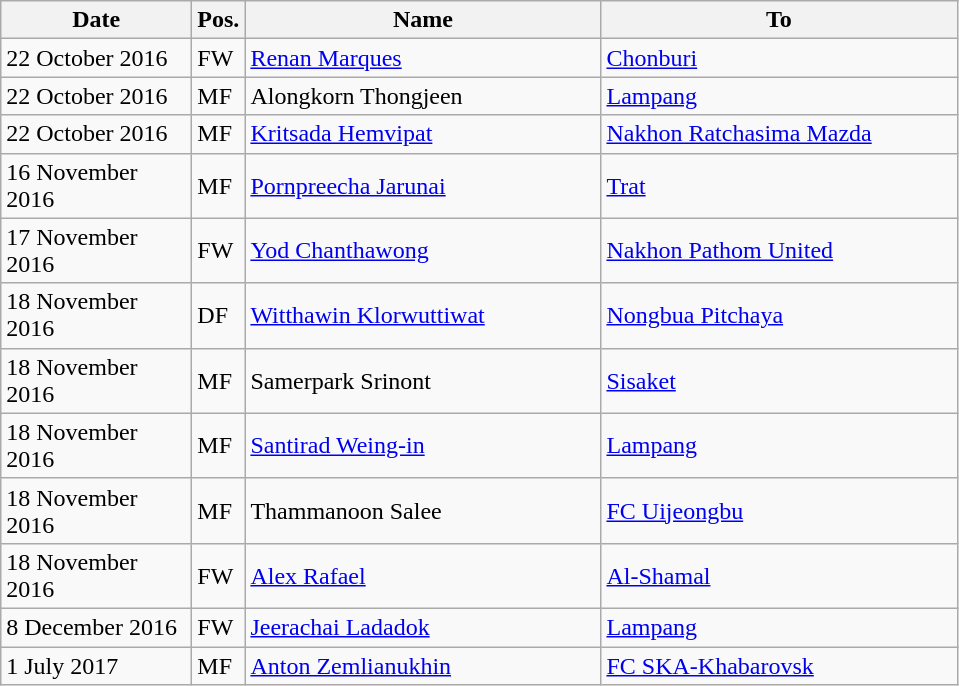<table class="wikitable">
<tr>
<th width="120">Date</th>
<th>Pos.</th>
<th width="230">Name</th>
<th width="230">To</th>
</tr>
<tr>
<td>22 October 2016</td>
<td>FW</td>
<td> <a href='#'>Renan Marques</a></td>
<td> <a href='#'>Chonburi</a></td>
</tr>
<tr>
<td>22 October 2016</td>
<td>MF</td>
<td> Alongkorn Thongjeen</td>
<td> <a href='#'>Lampang</a></td>
</tr>
<tr>
<td>22 October 2016</td>
<td>MF</td>
<td> <a href='#'>Kritsada Hemvipat</a></td>
<td> <a href='#'>Nakhon Ratchasima Mazda</a></td>
</tr>
<tr>
<td>16 November 2016</td>
<td>MF</td>
<td> <a href='#'>Pornpreecha Jarunai</a></td>
<td> <a href='#'>Trat</a></td>
</tr>
<tr>
<td>17 November 2016</td>
<td>FW</td>
<td> <a href='#'>Yod Chanthawong</a></td>
<td> <a href='#'>Nakhon Pathom United</a></td>
</tr>
<tr>
<td>18 November 2016</td>
<td>DF</td>
<td> <a href='#'>Witthawin Klorwuttiwat</a></td>
<td> <a href='#'>Nongbua Pitchaya</a></td>
</tr>
<tr>
<td>18 November 2016</td>
<td>MF</td>
<td> Samerpark Srinont</td>
<td> <a href='#'>Sisaket</a></td>
</tr>
<tr>
<td>18 November 2016</td>
<td>MF</td>
<td> <a href='#'>Santirad Weing-in</a></td>
<td> <a href='#'>Lampang</a></td>
</tr>
<tr>
<td>18 November 2016</td>
<td>MF</td>
<td> Thammanoon Salee</td>
<td> <a href='#'>FC Uijeongbu</a></td>
</tr>
<tr>
<td>18 November 2016</td>
<td>FW</td>
<td> <a href='#'>Alex Rafael</a></td>
<td> <a href='#'>Al-Shamal</a></td>
</tr>
<tr>
<td>8 December 2016</td>
<td>FW</td>
<td> <a href='#'>Jeerachai Ladadok</a></td>
<td> <a href='#'>Lampang</a></td>
</tr>
<tr>
<td>1 July 2017</td>
<td>MF</td>
<td> <a href='#'>Anton Zemlianukhin</a></td>
<td> <a href='#'>FC SKA-Khabarovsk</a></td>
</tr>
</table>
